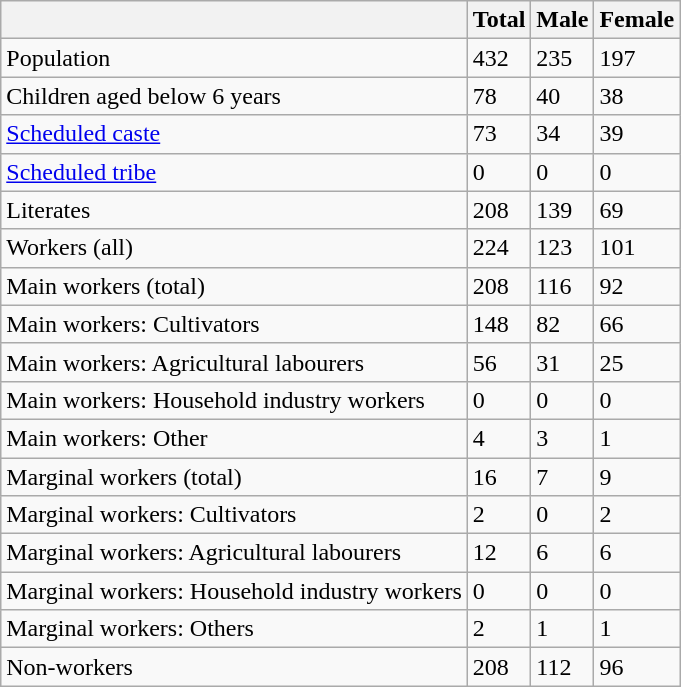<table class="wikitable sortable">
<tr>
<th></th>
<th>Total</th>
<th>Male</th>
<th>Female</th>
</tr>
<tr>
<td>Population</td>
<td>432</td>
<td>235</td>
<td>197</td>
</tr>
<tr>
<td>Children aged below 6 years</td>
<td>78</td>
<td>40</td>
<td>38</td>
</tr>
<tr>
<td><a href='#'>Scheduled caste</a></td>
<td>73</td>
<td>34</td>
<td>39</td>
</tr>
<tr>
<td><a href='#'>Scheduled tribe</a></td>
<td>0</td>
<td>0</td>
<td>0</td>
</tr>
<tr>
<td>Literates</td>
<td>208</td>
<td>139</td>
<td>69</td>
</tr>
<tr>
<td>Workers (all)</td>
<td>224</td>
<td>123</td>
<td>101</td>
</tr>
<tr>
<td>Main workers (total)</td>
<td>208</td>
<td>116</td>
<td>92</td>
</tr>
<tr>
<td>Main workers: Cultivators</td>
<td>148</td>
<td>82</td>
<td>66</td>
</tr>
<tr>
<td>Main workers: Agricultural labourers</td>
<td>56</td>
<td>31</td>
<td>25</td>
</tr>
<tr>
<td>Main workers: Household industry workers</td>
<td>0</td>
<td>0</td>
<td>0</td>
</tr>
<tr>
<td>Main workers: Other</td>
<td>4</td>
<td>3</td>
<td>1</td>
</tr>
<tr>
<td>Marginal workers (total)</td>
<td>16</td>
<td>7</td>
<td>9</td>
</tr>
<tr>
<td>Marginal workers: Cultivators</td>
<td>2</td>
<td>0</td>
<td>2</td>
</tr>
<tr>
<td>Marginal workers: Agricultural labourers</td>
<td>12</td>
<td>6</td>
<td>6</td>
</tr>
<tr>
<td>Marginal workers: Household industry workers</td>
<td>0</td>
<td>0</td>
<td>0</td>
</tr>
<tr>
<td>Marginal workers: Others</td>
<td>2</td>
<td>1</td>
<td>1</td>
</tr>
<tr>
<td>Non-workers</td>
<td>208</td>
<td>112</td>
<td>96</td>
</tr>
</table>
